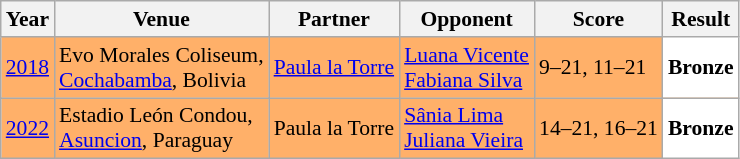<table class="sortable wikitable" style="font-size: 90%;">
<tr>
<th>Year</th>
<th>Venue</th>
<th>Partner</th>
<th>Opponent</th>
<th>Score</th>
<th>Result</th>
</tr>
<tr style="background:#FFB069">
<td align="center"><a href='#'>2018</a></td>
<td align="left">Evo Morales Coliseum,<br><a href='#'>Cochabamba</a>, Bolivia</td>
<td align="left"> <a href='#'>Paula la Torre</a></td>
<td align="left"> <a href='#'>Luana Vicente</a><br> <a href='#'>Fabiana Silva</a></td>
<td align="left">9–21, 11–21</td>
<td style="text-align:left; background:white"> <strong>Bronze</strong></td>
</tr>
<tr style="background:#FFB069">
<td align="center"><a href='#'>2022</a></td>
<td align="left">Estadio León Condou,<br><a href='#'>Asuncion</a>, Paraguay</td>
<td align="left"> Paula la Torre</td>
<td align="left"> <a href='#'>Sânia Lima</a><br> <a href='#'>Juliana Vieira</a></td>
<td align="left">14–21, 16–21</td>
<td style="text-align:left; background:white"> <strong>Bronze</strong></td>
</tr>
</table>
